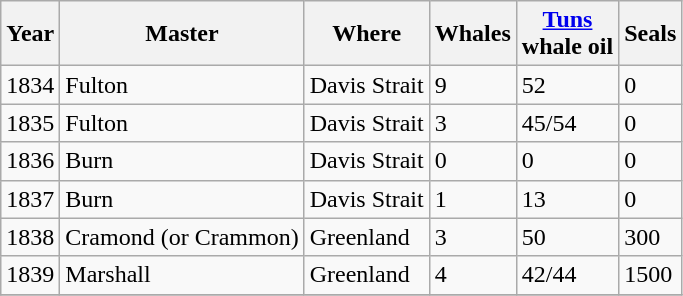<table class=" wikitable">
<tr>
<th>Year</th>
<th>Master</th>
<th>Where</th>
<th>Whales</th>
<th><a href='#'>Tuns</a> <br>whale oil</th>
<th>Seals</th>
</tr>
<tr>
<td>1834</td>
<td>Fulton</td>
<td>Davis Strait</td>
<td>9</td>
<td>52</td>
<td>0</td>
</tr>
<tr>
<td>1835</td>
<td>Fulton</td>
<td>Davis Strait</td>
<td>3</td>
<td>45/54</td>
<td>0</td>
</tr>
<tr>
<td>1836</td>
<td>Burn</td>
<td>Davis Strait</td>
<td>0</td>
<td>0</td>
<td>0</td>
</tr>
<tr>
<td>1837</td>
<td>Burn</td>
<td>Davis Strait</td>
<td>1</td>
<td>13</td>
<td>0</td>
</tr>
<tr>
<td>1838</td>
<td>Cramond (or Crammon)</td>
<td>Greenland</td>
<td>3</td>
<td>50</td>
<td>300</td>
</tr>
<tr>
<td>1839</td>
<td>Marshall</td>
<td>Greenland</td>
<td>4</td>
<td>42/44</td>
<td>1500</td>
</tr>
<tr>
</tr>
</table>
